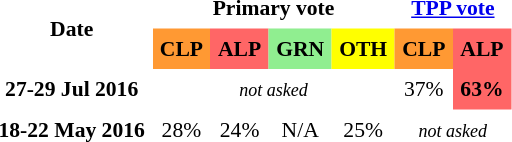<table class="toccolours" cellpadding="5" cellspacing="0" style="text-align:center; margin-right:.5em; margin-top:.4em; font-size:90%;">
<tr>
<th rowspan="2">Date</th>
<th colspan="4">Primary vote</th>
<th colspan="2"><a href='#'>TPP vote</a></th>
</tr>
<tr>
<th style="background:#f93;">CLP</th>
<th style="background:#f66;">ALP</th>
<th style="background:#90ee90;">GRN</th>
<th style="background:#ff0;;">OTH</th>
<th style="background:#f93;">CLP</th>
<th style="background:#f66;">ALP</th>
</tr>
<tr>
<th>27-29 Jul 2016</th>
<td colspan=4><em><small>not asked</small></em></td>
<td>37%</td>
<td style="background:#f66;"><strong>63%</strong></td>
</tr>
<tr>
<th>18-22 May 2016</th>
<td>28%</td>
<td>24%</td>
<td>N/A</td>
<td>25%</td>
<td colspan=2><em><small>not asked</small></em></td>
</tr>
</table>
